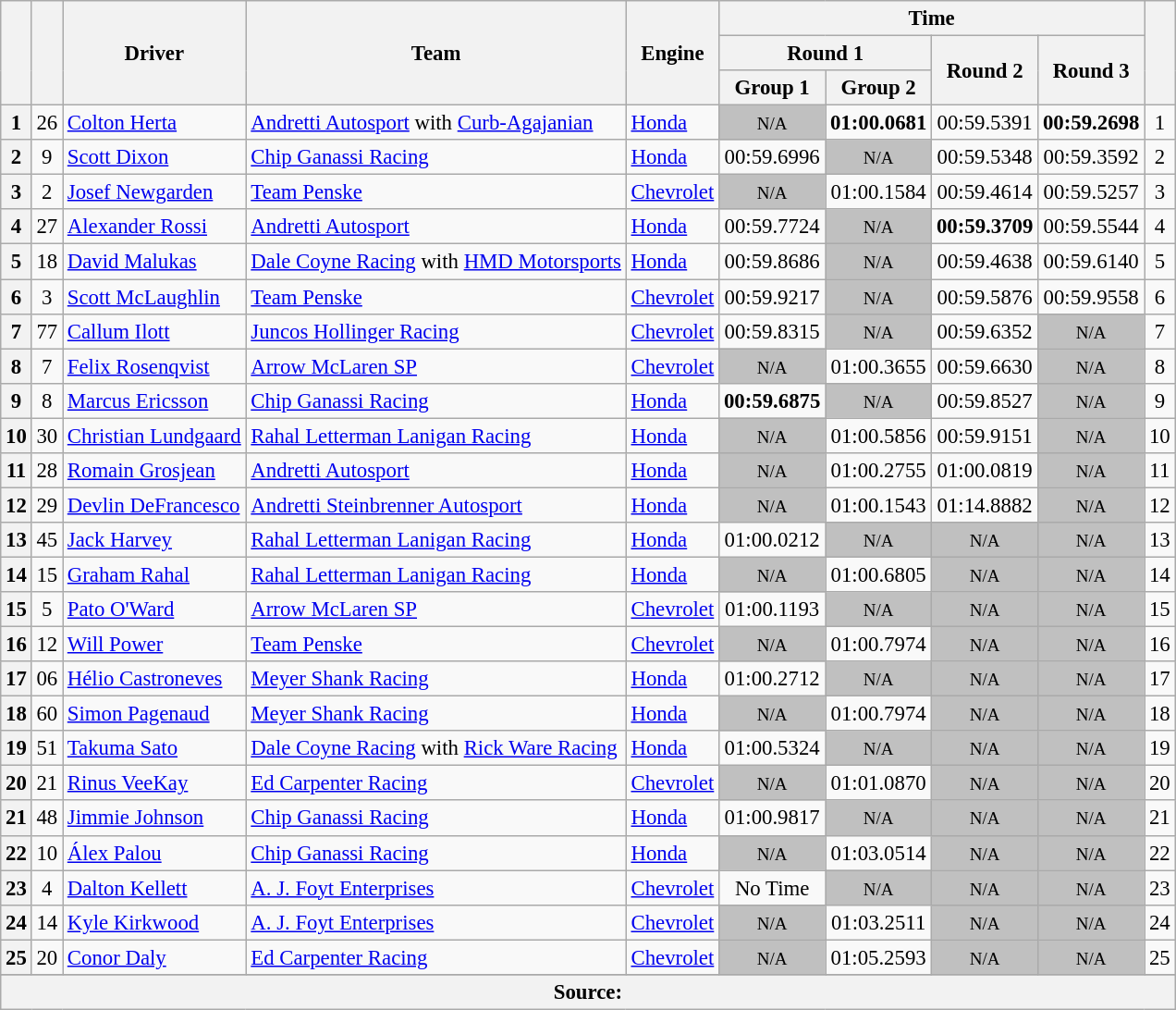<table class="wikitable sortable" style="font-size: 95%;">
<tr>
<th rowspan="3"></th>
<th rowspan="3"></th>
<th rowspan="3">Driver</th>
<th rowspan="3">Team</th>
<th rowspan="3">Engine</th>
<th colspan="4">Time</th>
<th rowspan="3"></th>
</tr>
<tr>
<th scope="col" colspan="2">Round 1</th>
<th scope="col" rowspan="2">Round 2</th>
<th scope="col" rowspan="2">Round 3</th>
</tr>
<tr>
<th scope="col">Group 1</th>
<th scope="col">Group 2</th>
</tr>
<tr>
<th>1</th>
<td align="center">26</td>
<td> <a href='#'>Colton Herta</a></td>
<td><a href='#'>Andretti Autosport</a> with <a href='#'>Curb-Agajanian</a></td>
<td><a href='#'>Honda</a></td>
<td style="background: silver" align="center" data-sort-value="2"><small>N/A</small></td>
<td align="center"><strong>01:00.0681</strong></td>
<td align="center">00:59.5391</td>
<td align="center"><strong>00:59.2698</strong></td>
<td align="center">1</td>
</tr>
<tr>
<th>2</th>
<td align="center">9</td>
<td> <a href='#'>Scott Dixon</a> <strong></strong></td>
<td><a href='#'>Chip Ganassi Racing</a></td>
<td><a href='#'>Honda</a></td>
<td align="center">00:59.6996</td>
<td style="background: silver" align="center" data-sort-value="3"><small>N/A</small></td>
<td align="center">00:59.5348</td>
<td align="center">00:59.3592</td>
<td align="center">2</td>
</tr>
<tr>
<th>3</th>
<td align="center">2</td>
<td> <a href='#'>Josef Newgarden</a> <strong></strong></td>
<td><a href='#'>Team Penske</a></td>
<td><a href='#'>Chevrolet</a></td>
<td style="background: silver" align="center" data-sort-value="4"><small>N/A</small></td>
<td align="center">01:00.1584</td>
<td align="center">00:59.4614</td>
<td align="center">00:59.5257</td>
<td align="center">3</td>
</tr>
<tr>
<th>4</th>
<td align="center">27</td>
<td> <a href='#'>Alexander Rossi</a></td>
<td><a href='#'>Andretti Autosport</a></td>
<td><a href='#'>Honda</a></td>
<td align="center">00:59.7724</td>
<td style="background: silver" align="center" data-sort-value="5"><small>N/A</small></td>
<td align="center"><strong>00:59.3709</strong></td>
<td align="center">00:59.5544</td>
<td align="center">4</td>
</tr>
<tr>
<th>5</th>
<td align="center">18</td>
<td> <a href='#'>David Malukas</a> <strong></strong></td>
<td><a href='#'>Dale Coyne Racing</a> with <a href='#'>HMD Motorsports</a></td>
<td><a href='#'>Honda</a></td>
<td align="center">00:59.8686</td>
<td style="background: silver" align="center" data-sort-value="6"><small>N/A</small></td>
<td align="center">00:59.4638</td>
<td align="center">00:59.6140</td>
<td align="center">5</td>
</tr>
<tr>
<th>6</th>
<td align="center">3</td>
<td> <a href='#'>Scott McLaughlin</a></td>
<td><a href='#'>Team Penske</a></td>
<td><a href='#'>Chevrolet</a></td>
<td align="center">00:59.9217</td>
<td style="background: silver" align="center" data-sort-value="7"><small>N/A</small></td>
<td align="center">00:59.5876</td>
<td align="center">00:59.9558</td>
<td align="center">6</td>
</tr>
<tr>
<th>7</th>
<td align="center">77</td>
<td> <a href='#'>Callum Ilott</a> <strong></strong></td>
<td><a href='#'>Juncos Hollinger Racing</a></td>
<td><a href='#'>Chevrolet</a></td>
<td align="center">00:59.8315</td>
<td style="background: silver" align="center" data-sort-value="8"><small>N/A</small></td>
<td align="center">00:59.6352</td>
<td style="background: silver" align="center" data-sort-value="8"><small>N/A</small></td>
<td align="center">7</td>
</tr>
<tr>
<th>8</th>
<td align="center">7</td>
<td> <a href='#'>Felix Rosenqvist</a></td>
<td><a href='#'>Arrow McLaren SP</a></td>
<td><a href='#'>Chevrolet</a></td>
<td style="background: silver" align="center" data-sort-value="9"><small>N/A</small></td>
<td align="center">01:00.3655</td>
<td align="center">00:59.6630</td>
<td style="background: silver" align="center" data-sort-value="9"><small>N/A</small></td>
<td align="center">8</td>
</tr>
<tr>
<th>9</th>
<td align="center">8</td>
<td> <a href='#'>Marcus Ericsson</a></td>
<td><a href='#'>Chip Ganassi Racing</a></td>
<td><a href='#'>Honda</a></td>
<td align="center"><strong>00:59.6875</strong></td>
<td style="background: silver" align="center" data-sort-value="10"><small>N/A</small></td>
<td align="center">00:59.8527</td>
<td style="background: silver" align="center" data-sort-value="10"><small>N/A</small></td>
<td align="center">9</td>
</tr>
<tr>
<th>10</th>
<td align="center">30</td>
<td> <a href='#'>Christian Lundgaard</a> <strong></strong></td>
<td><a href='#'>Rahal Letterman Lanigan Racing</a></td>
<td><a href='#'>Honda</a></td>
<td style="background: silver" align="center" data-sort-value="11"><small>N/A</small></td>
<td align="center">01:00.5856</td>
<td align="center">00:59.9151</td>
<td style="background: silver" align="center" data-sort-value="11"><small>N/A</small></td>
<td align="center">10</td>
</tr>
<tr>
<th>11</th>
<td align="center">28</td>
<td> <a href='#'>Romain Grosjean</a></td>
<td><a href='#'>Andretti Autosport</a></td>
<td><a href='#'>Honda</a></td>
<td style="background: silver" align="center" data-sort-value="12"><small>N/A</small></td>
<td align="center">01:00.2755</td>
<td align="center">01:00.0819</td>
<td style="background: silver" align="center" data-sort-value="12"><small>N/A</small></td>
<td align="center">11</td>
</tr>
<tr>
<th>12</th>
<td align="center">29</td>
<td> <a href='#'>Devlin DeFrancesco</a> <strong></strong></td>
<td><a href='#'>Andretti Steinbrenner Autosport</a></td>
<td><a href='#'>Honda</a></td>
<td style="background: silver" align="center" data-sort-value="13"><small>N/A</small></td>
<td align="center">01:00.1543</td>
<td align="center">01:14.8882</td>
<td style="background: silver" align="center" data-sort-value="13"><small>N/A</small></td>
<td align="center">12</td>
</tr>
<tr>
<th>13</th>
<td align="center">45</td>
<td> <a href='#'>Jack Harvey</a></td>
<td><a href='#'>Rahal Letterman Lanigan Racing</a></td>
<td><a href='#'>Honda</a></td>
<td align="center">01:00.0212</td>
<td style="background: silver" align="center" data-sort-value="14"><small>N/A</small></td>
<td style="background: silver" align="center" data-sort-value="14"><small>N/A</small></td>
<td style="background: silver" align="center" data-sort-value="14"><small>N/A</small></td>
<td align="center">13</td>
</tr>
<tr>
<th>14</th>
<td align="center">15</td>
<td> <a href='#'>Graham Rahal</a></td>
<td><a href='#'>Rahal Letterman Lanigan Racing</a></td>
<td><a href='#'>Honda</a></td>
<td style="background: silver" align="center" data-sort-value="15"><small>N/A</small></td>
<td align="center">01:00.6805</td>
<td style="background: silver" align="center" data-sort-value="15"><small>N/A</small></td>
<td style="background: silver" align="center" data-sort-value="15"><small>N/A</small></td>
<td align="center">14</td>
</tr>
<tr>
<th>15</th>
<td align="center">5</td>
<td> <a href='#'>Pato O'Ward</a></td>
<td><a href='#'>Arrow McLaren SP</a></td>
<td><a href='#'>Chevrolet</a></td>
<td align="center">01:00.1193</td>
<td style="background: silver" align="center" data-sort-value="16"><small>N/A</small></td>
<td style="background: silver" align="center" data-sort-value="16"><small>N/A</small></td>
<td style="background: silver" align="center" data-sort-value="16"><small>N/A</small></td>
<td align="center">15</td>
</tr>
<tr>
<th>16</th>
<td align="center">12</td>
<td> <a href='#'>Will Power</a> <strong></strong></td>
<td><a href='#'>Team Penske</a></td>
<td><a href='#'>Chevrolet</a></td>
<td style="background: silver" align="center" data-sort-value="17"><small>N/A</small></td>
<td align="center">01:00.7974</td>
<td style="background: silver" align="center" data-sort-value="17"><small>N/A</small></td>
<td style="background: silver" align="center" data-sort-value="17"><small>N/A</small></td>
<td align="center">16</td>
</tr>
<tr>
<th>17</th>
<td align="center">06</td>
<td> <a href='#'>Hélio Castroneves</a></td>
<td><a href='#'>Meyer Shank Racing</a></td>
<td><a href='#'>Honda</a></td>
<td align="center">01:00.2712</td>
<td style="background: silver" align="center" data-sort-value="18"><small>N/A</small></td>
<td style="background: silver" align="center" data-sort-value="18"><small>N/A</small></td>
<td style="background: silver" align="center" data-sort-value="18"><small>N/A</small></td>
<td align="center">17</td>
</tr>
<tr>
<th>18</th>
<td align="center">60</td>
<td> <a href='#'>Simon Pagenaud</a> <strong></strong></td>
<td><a href='#'>Meyer Shank Racing</a></td>
<td><a href='#'>Honda</a></td>
<td style="background: silver" align="center" data-sort-value="19"><small>N/A</small></td>
<td align="center">01:00.7974</td>
<td style="background: silver" align="center" data-sort-value="19"><small>N/A</small></td>
<td style="background: silver" align="center" data-sort-value="19"><small>N/A</small></td>
<td align="center">18</td>
</tr>
<tr>
<th>19</th>
<td align="center">51</td>
<td> <a href='#'>Takuma Sato</a></td>
<td><a href='#'>Dale Coyne Racing</a> with <a href='#'>Rick Ware Racing</a></td>
<td><a href='#'>Honda</a></td>
<td align="center">01:00.5324</td>
<td style="background: silver" align="center" data-sort-value="20"><small>N/A</small></td>
<td style="background: silver" align="center" data-sort-value="20"><small>N/A</small></td>
<td style="background: silver" align="center" data-sort-value="20"><small>N/A</small></td>
<td align="center">19</td>
</tr>
<tr>
<th>20</th>
<td align="center">21</td>
<td> <a href='#'>Rinus VeeKay</a></td>
<td><a href='#'>Ed Carpenter Racing</a></td>
<td><a href='#'>Chevrolet</a></td>
<td style="background: silver" align="center" data-sort-value="21"><small>N/A</small></td>
<td align="center">01:01.0870</td>
<td style="background: silver" align="center" data-sort-value="21"><small>N/A</small></td>
<td style="background: silver" align="center" data-sort-value="21"><small>N/A</small></td>
<td align="center">20</td>
</tr>
<tr>
<th>21</th>
<td align="center">48</td>
<td> <a href='#'>Jimmie Johnson</a></td>
<td><a href='#'>Chip Ganassi Racing</a></td>
<td><a href='#'>Honda</a></td>
<td align="center">01:00.9817</td>
<td style="background: silver" align="center" data-sort-value="22"><small>N/A</small></td>
<td style="background: silver" align="center" data-sort-value="22"><small>N/A</small></td>
<td style="background: silver" align="center" data-sort-value="22"><small>N/A</small></td>
<td align="center">21</td>
</tr>
<tr>
<th>22</th>
<td align="center">10</td>
<td> <a href='#'>Álex Palou</a></td>
<td><a href='#'>Chip Ganassi Racing</a></td>
<td><a href='#'>Honda</a></td>
<td style="background: silver" align="center" data-sort-value="23"><small>N/A</small></td>
<td align="center">01:03.0514</td>
<td style="background: silver" align="center" data-sort-value="23"><small>N/A</small></td>
<td style="background: silver" align="center" data-sort-value="23"><small>N/A</small></td>
<td align="center">22</td>
</tr>
<tr>
<th>23</th>
<td align="center">4</td>
<td> <a href='#'>Dalton Kellett</a></td>
<td><a href='#'>A. J. Foyt Enterprises</a></td>
<td><a href='#'>Chevrolet</a></td>
<td align="center">No Time</td>
<td style="background: silver" align="center" data-sort-value="24"><small>N/A</small></td>
<td style="background: silver" align="center" data-sort-value="24"><small>N/A</small></td>
<td style="background: silver" align="center" data-sort-value="24"><small>N/A</small></td>
<td align="center">23</td>
</tr>
<tr>
<th>24</th>
<td align="center">14</td>
<td> <a href='#'>Kyle Kirkwood</a> <strong></strong></td>
<td><a href='#'>A. J. Foyt Enterprises</a></td>
<td><a href='#'>Chevrolet</a></td>
<td style="background: silver" align="center" data-sort-value="25"><small>N/A</small></td>
<td align="center">01:03.2511</td>
<td style="background: silver" align="center" data-sort-value="25"><small>N/A</small></td>
<td style="background: silver" align="center" data-sort-value="25"><small>N/A</small></td>
<td align="center">24</td>
</tr>
<tr>
<th>25</th>
<td align="center">20</td>
<td> <a href='#'>Conor Daly</a></td>
<td><a href='#'>Ed Carpenter Racing</a></td>
<td><a href='#'>Chevrolet</a></td>
<td style="background: silver" align="center" data-sort-value="26"><small>N/A</small></td>
<td align="center">01:05.2593</td>
<td style="background: silver" align="center" data-sort-value="26"><small>N/A</small></td>
<td style="background: silver" align="center" data-sort-value="26"><small>N/A</small></td>
<td align="center">25</td>
</tr>
<tr>
</tr>
<tr class="sortbottom">
<th colspan="10">Source:</th>
</tr>
</table>
